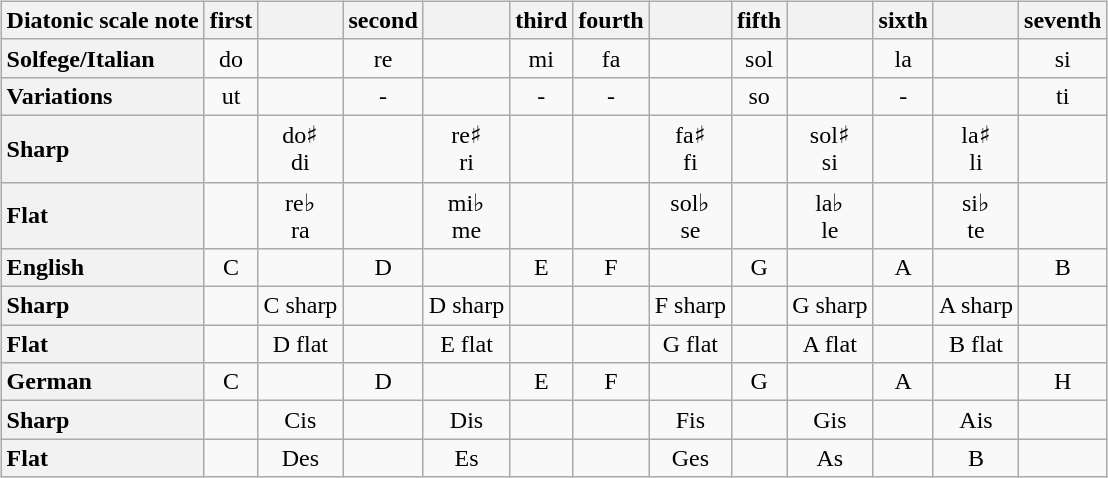<table style="width:100%; background:transparent">
<tr>
<td align="center"><br><table class="wikitable" style="text-align: center">
<tr>
<th align="left">Diatonic scale note</th>
<th>first</th>
<th> </th>
<th>second</th>
<th> </th>
<th>third</th>
<th>fourth</th>
<th> </th>
<th>fifth</th>
<th> </th>
<th>sixth</th>
<th> </th>
<th>seventh</th>
</tr>
<tr>
<th style="text-align:left">Solfege/Italian</th>
<td>do</td>
<td> </td>
<td>re</td>
<td> </td>
<td>mi</td>
<td>fa</td>
<td> </td>
<td>sol</td>
<td> </td>
<td>la</td>
<td> </td>
<td>si</td>
</tr>
<tr>
<th style="text-align:left">Variations</th>
<td>ut</td>
<td> </td>
<td>-</td>
<td> </td>
<td>-</td>
<td>-</td>
<td> </td>
<td>so</td>
<td> </td>
<td>-</td>
<td> </td>
<td>ti</td>
</tr>
<tr>
<th style="text-align:left">Sharp</th>
<td> </td>
<td>do♯<br>di</td>
<td> </td>
<td>re♯<br>ri</td>
<td> </td>
<td> </td>
<td>fa♯<br>fi</td>
<td> </td>
<td>sol♯<br>si</td>
<td> </td>
<td>la♯<br>li</td>
<td> </td>
</tr>
<tr>
<th style="text-align:left">Flat</th>
<td> </td>
<td>re♭<br>ra</td>
<td> </td>
<td>mi♭<br>me</td>
<td> </td>
<td> </td>
<td>sol♭<br>se</td>
<td> </td>
<td>la♭<br>le</td>
<td> </td>
<td>si♭<br>te</td>
<td> </td>
</tr>
<tr>
<th style="text-align:left">English</th>
<td>C</td>
<td> </td>
<td>D</td>
<td> </td>
<td>E</td>
<td>F</td>
<td> </td>
<td>G</td>
<td> </td>
<td>A</td>
<td> </td>
<td>B</td>
</tr>
<tr>
<th style="text-align:left">Sharp</th>
<td> </td>
<td>C sharp</td>
<td> </td>
<td>D sharp</td>
<td> </td>
<td> </td>
<td>F sharp</td>
<td> </td>
<td>G sharp</td>
<td> </td>
<td>A sharp</td>
<td> </td>
</tr>
<tr>
<th style="text-align:left">Flat</th>
<td> </td>
<td>D flat</td>
<td> </td>
<td>E flat</td>
<td> </td>
<td> </td>
<td>G flat</td>
<td> </td>
<td>A flat</td>
<td> </td>
<td>B flat</td>
<td> </td>
</tr>
<tr>
<th style="text-align:left">German</th>
<td>C</td>
<td> </td>
<td>D</td>
<td> </td>
<td>E</td>
<td>F</td>
<td> </td>
<td>G</td>
<td> </td>
<td>A</td>
<td> </td>
<td>H</td>
</tr>
<tr>
<th style="text-align:left">Sharp</th>
<td> </td>
<td>Cis</td>
<td> </td>
<td>Dis</td>
<td> </td>
<td> </td>
<td>Fis</td>
<td> </td>
<td>Gis</td>
<td> </td>
<td>Ais</td>
<td> </td>
</tr>
<tr>
<th style="text-align:left">Flat</th>
<td> </td>
<td>Des</td>
<td> </td>
<td>Es</td>
<td> </td>
<td> </td>
<td>Ges</td>
<td> </td>
<td>As</td>
<td> </td>
<td>B</td>
<td> </td>
</tr>
</table>
</td>
</tr>
</table>
